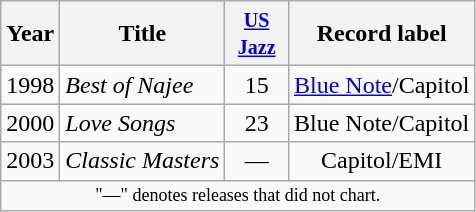<table class="wikitable">
<tr>
<th>Year</th>
<th>Title</th>
<th style="width:35px;"><small><a href='#'>US Jazz</a></small><br></th>
<th>Record label</th>
</tr>
<tr>
<td>1998</td>
<td><em>Best of Najee</em></td>
<td align=center>15</td>
<td align=center><a href='#'>Blue Note</a>/Capitol</td>
</tr>
<tr>
<td>2000</td>
<td><em>Love Songs</em></td>
<td align=center>23</td>
<td align=center>Blue Note/Capitol</td>
</tr>
<tr>
<td>2003</td>
<td><em>Classic Masters</em></td>
<td align=center>―</td>
<td align=center>Capitol/EMI</td>
</tr>
<tr>
<td colspan="4" style="text-align:center; font-size:9pt;">"—" denotes releases that did not chart.</td>
</tr>
</table>
